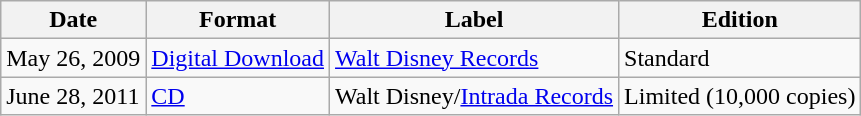<table class="wikitable">
<tr>
<th>Date</th>
<th>Format</th>
<th>Label</th>
<th>Edition</th>
</tr>
<tr>
<td>May 26, 2009</td>
<td><a href='#'>Digital Download</a></td>
<td><a href='#'>Walt Disney Records</a></td>
<td>Standard</td>
</tr>
<tr>
<td>June 28, 2011</td>
<td><a href='#'>CD</a></td>
<td>Walt Disney/<a href='#'>Intrada Records</a></td>
<td>Limited (10,000 copies)</td>
</tr>
</table>
